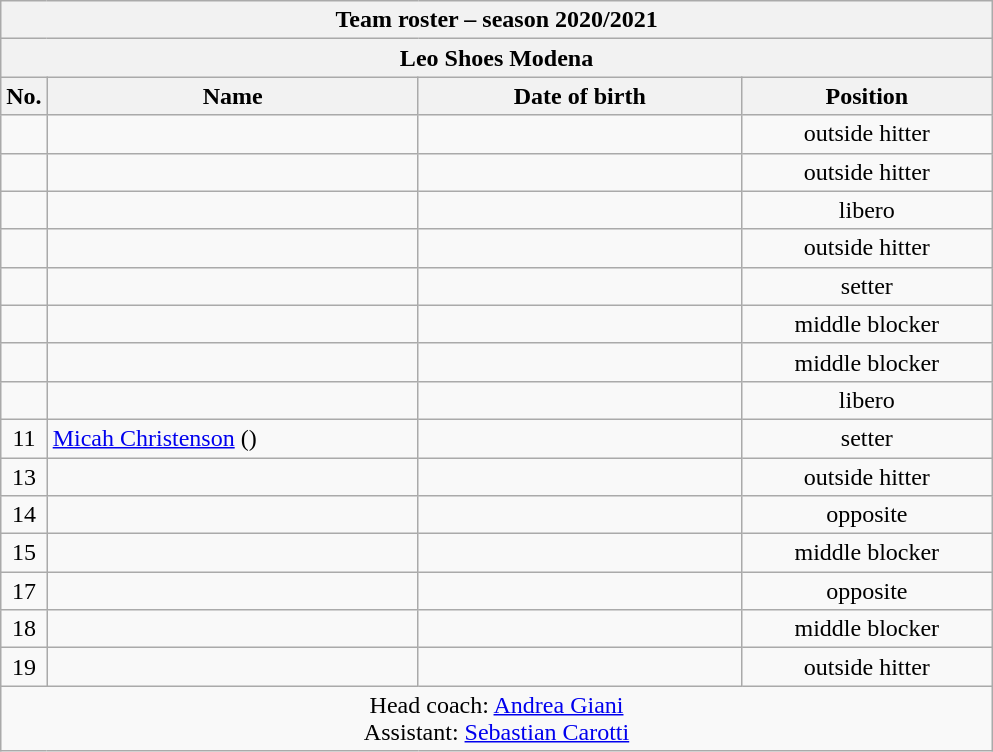<table class="wikitable collapsible collapsed sortable" style="font-size:100%; text-align:center;">
<tr>
<th colspan=6>Team roster – season 2020/2021</th>
</tr>
<tr>
<th colspan=6>Leo Shoes Modena</th>
</tr>
<tr>
<th>No.</th>
<th style="width:15em">Name</th>
<th style="width:13em">Date of birth</th>
<th style="width:10em">Position</th>
</tr>
<tr>
<td></td>
<td align=left> </td>
<td align=right></td>
<td>outside hitter</td>
</tr>
<tr>
<td></td>
<td align=left> </td>
<td align=right></td>
<td>outside hitter</td>
</tr>
<tr>
<td></td>
<td align=left> </td>
<td align=right></td>
<td>libero</td>
</tr>
<tr>
<td></td>
<td align=left> </td>
<td align=right></td>
<td>outside hitter</td>
</tr>
<tr>
<td></td>
<td align=left> </td>
<td align=right></td>
<td>setter</td>
</tr>
<tr>
<td></td>
<td align=left> </td>
<td align=right></td>
<td>middle blocker</td>
</tr>
<tr>
<td></td>
<td align=left> </td>
<td align=right></td>
<td>middle blocker</td>
</tr>
<tr>
<td></td>
<td align=left> </td>
<td align=right></td>
<td>libero</td>
</tr>
<tr>
<td>11</td>
<td align=left> <a href='#'>Micah Christenson</a> ()</td>
<td align=right></td>
<td>setter</td>
</tr>
<tr>
<td>13</td>
<td align=left> </td>
<td align=right></td>
<td>outside hitter</td>
</tr>
<tr>
<td>14</td>
<td align=left> </td>
<td align=right></td>
<td>opposite</td>
</tr>
<tr>
<td>15</td>
<td align=left> </td>
<td align=right></td>
<td>middle blocker</td>
</tr>
<tr>
<td>17</td>
<td align=left> </td>
<td align=right></td>
<td>opposite</td>
</tr>
<tr>
<td>18</td>
<td align=left> </td>
<td align=right></td>
<td>middle blocker</td>
</tr>
<tr>
<td>19</td>
<td align=left> </td>
<td align=right></td>
<td>outside hitter</td>
</tr>
<tr>
<td colspan=4>Head coach:  <a href='#'>Andrea Giani</a><br>Assistant: <a href='#'>Sebastian Carotti</a></td>
</tr>
</table>
